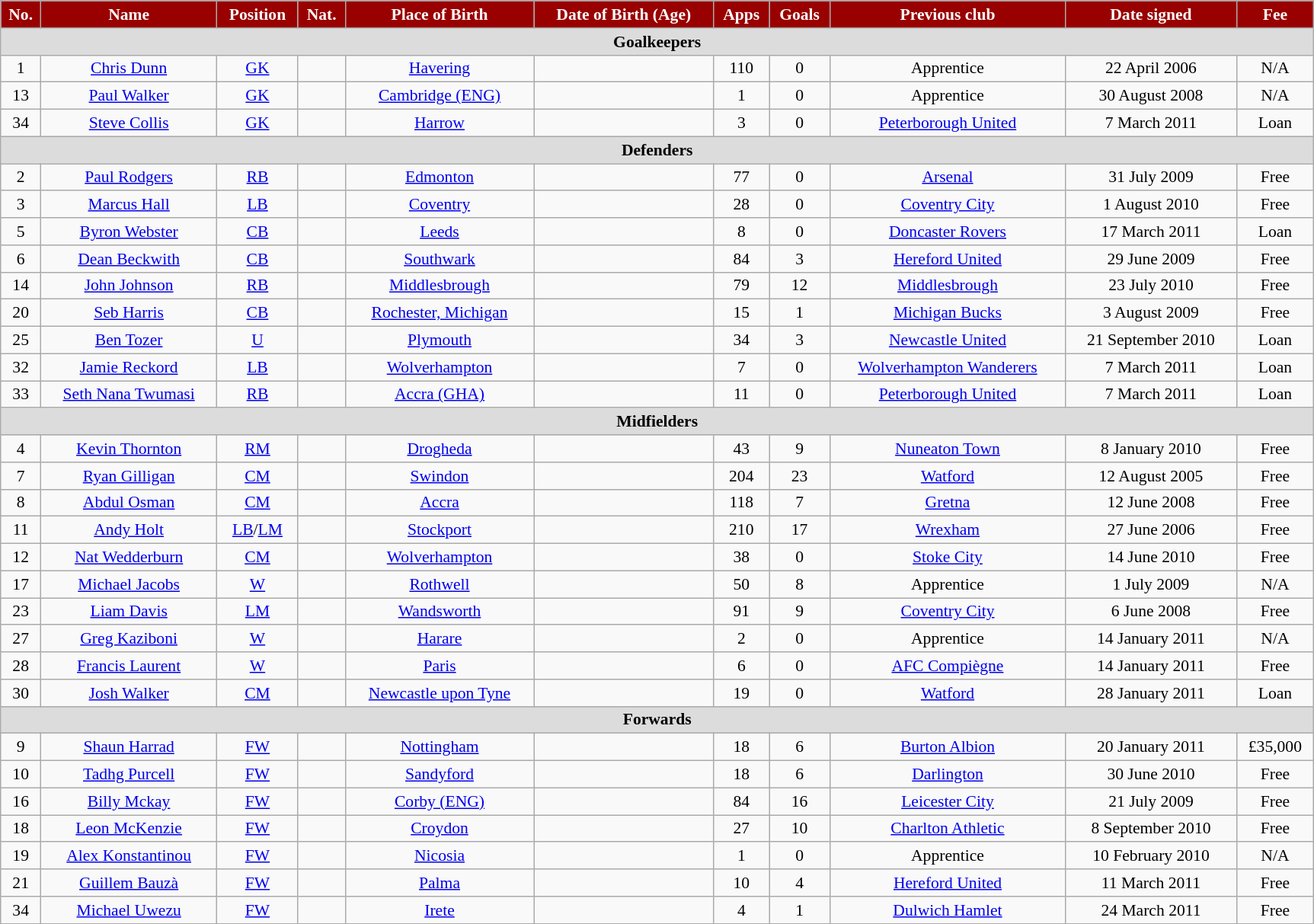<table class="wikitable" style="text-align:center; font-size:90%; width:91%;">
<tr>
<th style="background:#900; color:#FFF; text-align:center;">No.</th>
<th style="background:#900; color:#FFF; text-align:center;">Name</th>
<th style="background:#900; color:#FFF; text-align:center;">Position</th>
<th style="background:#900; color:#FFF; text-align:center;">Nat.</th>
<th style="background:#900; color:#FFF; text-align:center;">Place of Birth</th>
<th style="background:#900; color:#FFF; text-align:center;">Date of Birth (Age)</th>
<th style="background:#900; color:#FFF; text-align:center;">Apps</th>
<th style="background:#900; color:#FFF; text-align:center;">Goals</th>
<th style="background:#900; color:#FFF; text-align:center;">Previous club</th>
<th style="background:#900; color:#FFF; text-align:center;">Date signed</th>
<th style="background:#900; color:#FFF; text-align:center;">Fee</th>
</tr>
<tr>
<th colspan="12" style="background:#dcdcdc; text-align:center;">Goalkeepers</th>
</tr>
<tr>
<td>1</td>
<td><a href='#'>Chris Dunn</a></td>
<td><a href='#'>GK</a></td>
<td></td>
<td><a href='#'>Havering</a></td>
<td></td>
<td>110</td>
<td>0</td>
<td>Apprentice</td>
<td>22 April 2006</td>
<td>N/A</td>
</tr>
<tr>
<td>13</td>
<td><a href='#'>Paul Walker</a></td>
<td><a href='#'>GK</a></td>
<td></td>
<td><a href='#'>Cambridge (ENG)</a></td>
<td></td>
<td>1</td>
<td>0</td>
<td>Apprentice</td>
<td>30 August 2008</td>
<td>N/A</td>
</tr>
<tr>
<td>34</td>
<td><a href='#'>Steve Collis</a></td>
<td><a href='#'>GK</a></td>
<td></td>
<td><a href='#'>Harrow</a></td>
<td></td>
<td>3</td>
<td>0</td>
<td><a href='#'>Peterborough United</a></td>
<td>7 March 2011</td>
<td>Loan</td>
</tr>
<tr>
<th colspan="12" style="background:#dcdcdc; text-align:center;">Defenders</th>
</tr>
<tr>
<td>2</td>
<td><a href='#'>Paul Rodgers</a></td>
<td><a href='#'>RB</a></td>
<td></td>
<td><a href='#'>Edmonton</a></td>
<td></td>
<td>77</td>
<td>0</td>
<td><a href='#'>Arsenal</a></td>
<td>31 July 2009</td>
<td>Free</td>
</tr>
<tr>
<td>3</td>
<td><a href='#'>Marcus Hall</a></td>
<td><a href='#'>LB</a></td>
<td></td>
<td><a href='#'>Coventry</a></td>
<td></td>
<td>28</td>
<td>0</td>
<td><a href='#'>Coventry City</a></td>
<td>1 August 2010</td>
<td>Free</td>
</tr>
<tr>
<td>5</td>
<td><a href='#'>Byron Webster</a></td>
<td><a href='#'>CB</a></td>
<td></td>
<td><a href='#'>Leeds</a></td>
<td></td>
<td>8</td>
<td>0</td>
<td><a href='#'>Doncaster Rovers</a></td>
<td>17 March 2011</td>
<td>Loan</td>
</tr>
<tr>
<td>6</td>
<td><a href='#'>Dean Beckwith</a></td>
<td><a href='#'>CB</a></td>
<td></td>
<td><a href='#'>Southwark</a></td>
<td></td>
<td>84</td>
<td>3</td>
<td><a href='#'>Hereford United</a></td>
<td>29 June 2009</td>
<td>Free</td>
</tr>
<tr>
<td>14</td>
<td><a href='#'>John Johnson</a></td>
<td><a href='#'>RB</a></td>
<td></td>
<td><a href='#'>Middlesbrough</a></td>
<td></td>
<td>79</td>
<td>12</td>
<td><a href='#'>Middlesbrough</a></td>
<td>23 July 2010</td>
<td>Free</td>
</tr>
<tr>
<td>20</td>
<td><a href='#'>Seb Harris</a></td>
<td><a href='#'>CB</a></td>
<td></td>
<td><a href='#'>Rochester, Michigan</a></td>
<td></td>
<td>15</td>
<td>1</td>
<td><a href='#'>Michigan Bucks</a></td>
<td>3 August 2009</td>
<td>Free</td>
</tr>
<tr>
<td>25</td>
<td><a href='#'>Ben Tozer</a></td>
<td><a href='#'>U</a></td>
<td></td>
<td><a href='#'>Plymouth</a></td>
<td></td>
<td>34</td>
<td>3</td>
<td><a href='#'>Newcastle United</a></td>
<td>21 September 2010</td>
<td>Loan</td>
</tr>
<tr>
<td>32</td>
<td><a href='#'>Jamie Reckord</a></td>
<td><a href='#'>LB</a></td>
<td></td>
<td><a href='#'>Wolverhampton</a></td>
<td></td>
<td>7</td>
<td>0</td>
<td><a href='#'>Wolverhampton Wanderers</a></td>
<td>7 March 2011</td>
<td>Loan</td>
</tr>
<tr>
<td>33</td>
<td><a href='#'>Seth Nana Twumasi</a></td>
<td><a href='#'>RB</a></td>
<td></td>
<td><a href='#'>Accra (GHA)</a></td>
<td></td>
<td>11</td>
<td>0</td>
<td><a href='#'>Peterborough United</a></td>
<td>7 March 2011</td>
<td>Loan</td>
</tr>
<tr>
<th colspan="12" style="background:#dcdcdc; text-align:center;">Midfielders</th>
</tr>
<tr>
<td>4</td>
<td><a href='#'>Kevin Thornton</a></td>
<td><a href='#'>RM</a></td>
<td></td>
<td><a href='#'>Drogheda</a></td>
<td></td>
<td>43</td>
<td>9</td>
<td><a href='#'>Nuneaton Town</a></td>
<td>8 January 2010</td>
<td>Free</td>
</tr>
<tr>
<td>7</td>
<td><a href='#'>Ryan Gilligan</a></td>
<td><a href='#'>CM</a></td>
<td></td>
<td><a href='#'>Swindon</a></td>
<td></td>
<td>204</td>
<td>23</td>
<td><a href='#'>Watford</a></td>
<td>12 August 2005</td>
<td>Free</td>
</tr>
<tr>
<td>8</td>
<td><a href='#'>Abdul Osman</a></td>
<td><a href='#'>CM</a></td>
<td></td>
<td><a href='#'>Accra</a></td>
<td></td>
<td>118</td>
<td>7</td>
<td><a href='#'>Gretna</a></td>
<td>12 June 2008</td>
<td>Free</td>
</tr>
<tr>
<td>11</td>
<td><a href='#'>Andy Holt</a></td>
<td><a href='#'>LB</a>/<a href='#'>LM</a></td>
<td></td>
<td><a href='#'>Stockport</a></td>
<td></td>
<td>210</td>
<td>17</td>
<td><a href='#'>Wrexham</a></td>
<td>27 June 2006</td>
<td>Free</td>
</tr>
<tr>
<td>12</td>
<td><a href='#'>Nat Wedderburn</a></td>
<td><a href='#'>CM</a></td>
<td></td>
<td><a href='#'>Wolverhampton</a></td>
<td></td>
<td>38</td>
<td>0</td>
<td><a href='#'>Stoke City</a></td>
<td>14 June 2010</td>
<td>Free</td>
</tr>
<tr>
<td>17</td>
<td><a href='#'>Michael Jacobs</a></td>
<td><a href='#'>W</a></td>
<td></td>
<td><a href='#'>Rothwell</a></td>
<td></td>
<td>50</td>
<td>8</td>
<td>Apprentice</td>
<td>1 July 2009</td>
<td>N/A</td>
</tr>
<tr>
<td>23</td>
<td><a href='#'>Liam Davis</a></td>
<td><a href='#'>LM</a></td>
<td></td>
<td><a href='#'>Wandsworth</a></td>
<td></td>
<td>91</td>
<td>9</td>
<td><a href='#'>Coventry City</a></td>
<td>6 June 2008</td>
<td>Free</td>
</tr>
<tr>
<td>27</td>
<td><a href='#'>Greg Kaziboni</a></td>
<td><a href='#'>W</a></td>
<td></td>
<td><a href='#'>Harare</a></td>
<td></td>
<td>2</td>
<td>0</td>
<td>Apprentice</td>
<td>14 January 2011</td>
<td>N/A</td>
</tr>
<tr>
<td>28</td>
<td><a href='#'>Francis Laurent</a></td>
<td><a href='#'>W</a></td>
<td></td>
<td><a href='#'>Paris</a></td>
<td></td>
<td>6</td>
<td>0</td>
<td><a href='#'>AFC Compiègne</a></td>
<td>14 January 2011</td>
<td>Free</td>
</tr>
<tr>
<td>30</td>
<td><a href='#'>Josh Walker</a></td>
<td><a href='#'>CM</a></td>
<td></td>
<td><a href='#'>Newcastle upon Tyne</a></td>
<td></td>
<td>19</td>
<td>0</td>
<td><a href='#'>Watford</a></td>
<td>28 January 2011</td>
<td>Loan</td>
</tr>
<tr>
<th colspan="12" style="background:#dcdcdc; text-align:center;">Forwards</th>
</tr>
<tr>
<td>9</td>
<td><a href='#'>Shaun Harrad</a></td>
<td><a href='#'>FW</a></td>
<td></td>
<td><a href='#'>Nottingham</a></td>
<td></td>
<td>18</td>
<td>6</td>
<td><a href='#'>Burton Albion</a></td>
<td>20 January 2011</td>
<td>£35,000</td>
</tr>
<tr>
<td>10</td>
<td><a href='#'>Tadhg Purcell</a></td>
<td><a href='#'>FW</a></td>
<td></td>
<td><a href='#'>Sandyford</a></td>
<td></td>
<td>18</td>
<td>6</td>
<td><a href='#'>Darlington</a></td>
<td>30 June 2010</td>
<td>Free</td>
</tr>
<tr>
<td>16</td>
<td><a href='#'>Billy Mckay</a></td>
<td><a href='#'>FW</a></td>
<td></td>
<td><a href='#'>Corby (ENG)</a></td>
<td></td>
<td>84</td>
<td>16</td>
<td><a href='#'>Leicester City</a></td>
<td>21 July 2009</td>
<td>Free</td>
</tr>
<tr>
<td>18</td>
<td><a href='#'>Leon McKenzie</a></td>
<td><a href='#'>FW</a></td>
<td></td>
<td><a href='#'>Croydon</a></td>
<td></td>
<td>27</td>
<td>10</td>
<td><a href='#'>Charlton Athletic</a></td>
<td>8 September 2010</td>
<td>Free</td>
</tr>
<tr>
<td>19</td>
<td><a href='#'>Alex Konstantinou</a></td>
<td><a href='#'>FW</a></td>
<td></td>
<td><a href='#'>Nicosia</a></td>
<td></td>
<td>1</td>
<td>0</td>
<td>Apprentice</td>
<td>10 February 2010</td>
<td>N/A</td>
</tr>
<tr>
<td>21</td>
<td><a href='#'>Guillem Bauzà</a></td>
<td><a href='#'>FW</a></td>
<td></td>
<td><a href='#'>Palma</a></td>
<td></td>
<td>10</td>
<td>4</td>
<td><a href='#'>Hereford United</a></td>
<td>11 March 2011</td>
<td>Free</td>
</tr>
<tr>
<td>34</td>
<td><a href='#'>Michael Uwezu</a></td>
<td><a href='#'>FW</a></td>
<td></td>
<td><a href='#'>Irete</a></td>
<td></td>
<td>4</td>
<td>1</td>
<td><a href='#'>Dulwich Hamlet</a></td>
<td>24 March 2011</td>
<td>Free</td>
</tr>
</table>
